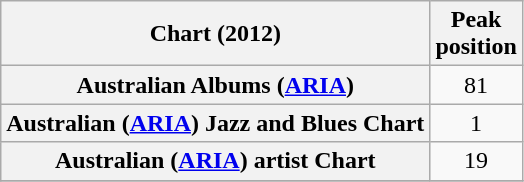<table class="wikitable sortable plainrowheaders" style="text-align:center">
<tr>
<th scope="col">Chart (2012)</th>
<th scope="col">Peak<br>position</th>
</tr>
<tr>
<th scope="row">Australian Albums (<a href='#'>ARIA</a>)</th>
<td>81</td>
</tr>
<tr>
<th scope="row">Australian (<a href='#'>ARIA</a>) Jazz and Blues Chart</th>
<td>1</td>
</tr>
<tr>
<th scope="row">Australian (<a href='#'>ARIA</a>) artist  Chart</th>
<td>19</td>
</tr>
<tr>
</tr>
</table>
